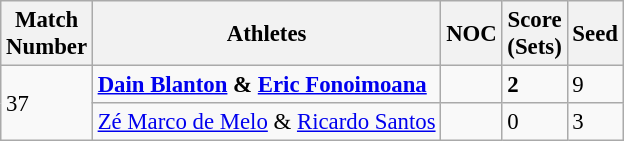<table class="wikitable" style="font-size:95%;">
<tr>
<th>Match <br>Number</th>
<th align="center">Athletes</th>
<th>NOC</th>
<th>Score <br> (Sets)</th>
<th>Seed</th>
</tr>
<tr>
<td Rowspan=2>37</td>
<td><strong><a href='#'>Dain Blanton</a> & <a href='#'>Eric Fonoimoana</a></strong></td>
<td></td>
<td><strong>2</strong></td>
<td>9</td>
</tr>
<tr>
<td><a href='#'>Zé Marco de Melo</a> & <a href='#'>Ricardo Santos</a></td>
<td></td>
<td>0</td>
<td>3</td>
</tr>
</table>
